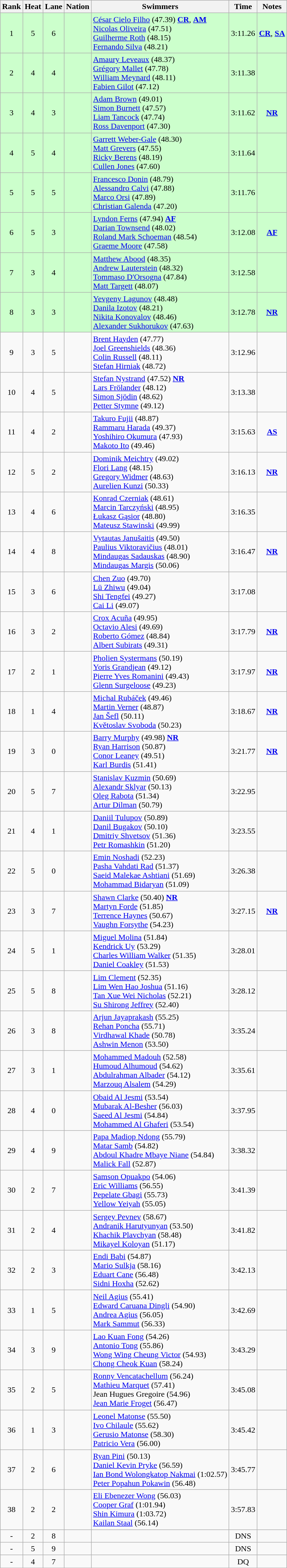<table class="wikitable sortable" style="text-align:center">
<tr>
<th>Rank</th>
<th>Heat</th>
<th>Lane</th>
<th>Nation</th>
<th>Swimmers</th>
<th>Time</th>
<th>Notes</th>
</tr>
<tr bgcolor=ccffcc>
<td>1</td>
<td>5</td>
<td>6</td>
<td align=left></td>
<td align=left><a href='#'>César Cielo Filho</a> (47.39) <strong><a href='#'>CR</a></strong>, <strong><a href='#'>AM</a></strong> <br> <a href='#'>Nicolas Oliveira</a> (47.51) <br> <a href='#'>Guilherme Roth</a> (48.15)   <br> <a href='#'>Fernando Silva</a> (48.21)</td>
<td>3:11.26</td>
<td><strong><a href='#'>CR</a></strong>, <strong><a href='#'>SA</a></strong></td>
</tr>
<tr bgcolor=ccffcc>
<td>2</td>
<td>4</td>
<td>4</td>
<td align=left></td>
<td align=left><a href='#'>Amaury Leveaux</a> (48.37) <br> <a href='#'>Grégory Mallet</a> (47.78) <br> <a href='#'>William Meynard</a> (48.11) <br> <a href='#'>Fabien Gilot</a> (47.12)</td>
<td>3:11.38</td>
<td></td>
</tr>
<tr bgcolor=ccffcc>
<td>3</td>
<td>4</td>
<td>3</td>
<td align=left></td>
<td align=left><a href='#'>Adam Brown</a> (49.01) <br> <a href='#'>Simon Burnett</a> (47.57) <br> <a href='#'>Liam Tancock</a> (47.74) <br> <a href='#'>Ross Davenport</a> (47.30)</td>
<td>3:11.62</td>
<td><strong><a href='#'>NR</a></strong></td>
</tr>
<tr bgcolor=ccffcc>
<td>4</td>
<td>5</td>
<td>4</td>
<td align=left></td>
<td align=left><a href='#'>Garrett Weber-Gale</a> (48.30) <br> <a href='#'>Matt Grevers</a> (47.55) <br> <a href='#'>Ricky Berens</a> (48.19) <br> <a href='#'>Cullen Jones</a> (47.60)</td>
<td>3:11.64</td>
<td></td>
</tr>
<tr bgcolor=ccffcc>
<td>5</td>
<td>5</td>
<td>5</td>
<td align=left></td>
<td align=left><a href='#'>Francesco Donin</a> (48.79) <br> <a href='#'>Alessandro Calvi</a> (47.88) <br> <a href='#'>Marco Orsi</a> (47.89) <br> <a href='#'>Christian Galenda</a> (47.20)</td>
<td>3:11.76</td>
<td></td>
</tr>
<tr bgcolor=ccffcc>
<td>6</td>
<td>5</td>
<td>3</td>
<td align=left></td>
<td align=left><a href='#'>Lyndon Ferns</a> (47.94) <strong><a href='#'>AF</a></strong> <br> <a href='#'>Darian Townsend</a> (48.02) <br> <a href='#'>Roland Mark Schoeman</a> (48.54) <br> <a href='#'>Graeme Moore</a> (47.58)</td>
<td>3:12.08</td>
<td><strong><a href='#'>AF</a></strong></td>
</tr>
<tr bgcolor=ccffcc>
<td>7</td>
<td>3</td>
<td>4</td>
<td align=left></td>
<td align=left><a href='#'>Matthew Abood</a> (48.35) <br> <a href='#'>Andrew Lauterstein</a> (48.32) <br> <a href='#'>Tommaso D'Orsogna</a> (47.84) <br> <a href='#'>Matt Targett</a> (48.07)</td>
<td>3:12.58</td>
<td></td>
</tr>
<tr bgcolor=ccffcc>
<td>8</td>
<td>3</td>
<td>3</td>
<td align=left></td>
<td align=left><a href='#'>Yevgeny Lagunov</a> (48.48) <br> <a href='#'>Danila Izotov</a> (48.21) <br> <a href='#'>Nikita Konovalov</a> (48.46) <br> <a href='#'>Alexander Sukhorukov</a> (47.63)</td>
<td>3:12.78</td>
<td><strong><a href='#'>NR</a></strong></td>
</tr>
<tr>
<td>9</td>
<td>3</td>
<td>5</td>
<td align=left></td>
<td align=left><a href='#'>Brent Hayden</a> (47.77)<br> <a href='#'>Joel Greenshields</a> (48.36) <br> <a href='#'>Colin Russell</a> (48.11) <br> <a href='#'>Stefan Hirniak</a> (48.72)</td>
<td>3:12.96</td>
<td></td>
</tr>
<tr>
<td>10</td>
<td>4</td>
<td>5</td>
<td align=left></td>
<td align=left><a href='#'>Stefan Nystrand</a> (47.52) <strong><a href='#'>NR</a></strong> <br> <a href='#'>Lars Frölander</a> (48.12) <br> <a href='#'>Simon Sjödin</a> (48.62) <br> <a href='#'>Petter Stymne</a> (49.12)</td>
<td>3:13.38</td>
<td></td>
</tr>
<tr>
<td>11</td>
<td>4</td>
<td>2</td>
<td align=left></td>
<td align=left><a href='#'>Takuro Fujii</a> (48.87) <br> <a href='#'>Rammaru Harada</a> (49.37) <br> <a href='#'>Yoshihiro Okumura</a> (47.93) <br> <a href='#'>Makoto Ito</a> (49.46)</td>
<td>3:15.63</td>
<td><strong><a href='#'>AS</a></strong></td>
</tr>
<tr>
<td>12</td>
<td>5</td>
<td>2</td>
<td align=left></td>
<td align=left><a href='#'>Dominik Meichtry</a> (49.02) <br> <a href='#'>Flori Lang</a> (48.15) <br> <a href='#'>Gregory Widmer</a> (48.63) <br> <a href='#'>Aurelien Kunzi</a> (50.33)</td>
<td>3:16.13</td>
<td><strong><a href='#'>NR</a></strong></td>
</tr>
<tr>
<td>13</td>
<td>4</td>
<td>6</td>
<td align=left></td>
<td align=left><a href='#'>Konrad Czerniak</a> (48.61) <br> <a href='#'>Marcin Tarczyński</a> (48.95) <br> <a href='#'>Łukasz Gąsior</a> (48.80) <br> <a href='#'>Mateusz Stawinski</a> (49.99)</td>
<td>3:16.35</td>
<td></td>
</tr>
<tr>
<td>14</td>
<td>4</td>
<td>8</td>
<td align=left></td>
<td align=left><a href='#'>Vytautas Janušaitis</a> (49.50) <br> <a href='#'>Paulius Viktoravičius</a> (48.01) <br> <a href='#'>Mindaugas Sadauskas</a> (48.90) <br> <a href='#'>Mindaugas Margis</a> (50.06)</td>
<td>3:16.47</td>
<td><strong><a href='#'>NR</a></strong></td>
</tr>
<tr>
<td>15</td>
<td>3</td>
<td>6</td>
<td align=left></td>
<td align=left><a href='#'>Chen Zuo</a> (49.70) <br> <a href='#'>Lü Zhiwu</a> (49.04) <br> <a href='#'>Shi Tengfei</a> (49.27) <br> <a href='#'>Cai Li</a> (49.07)</td>
<td>3:17.08</td>
<td></td>
</tr>
<tr>
<td>16</td>
<td>3</td>
<td>2</td>
<td align=left></td>
<td align=left><a href='#'>Crox Acuña</a> (49.95) <br> <a href='#'>Octavio Alesi</a> (49.69) <br> <a href='#'>Roberto Gómez</a> (48.84) <br> <a href='#'>Albert Subirats</a> (49.31)</td>
<td>3:17.79</td>
<td><strong><a href='#'>NR</a></strong></td>
</tr>
<tr>
<td>17</td>
<td>2</td>
<td>1</td>
<td align=left></td>
<td align=left><a href='#'>Pholien Systermans</a> (50.19) <br> <a href='#'>Yoris Grandjean</a> (49.12) <br> <a href='#'>Pierre Yves Romanini</a> (49.43) <br> <a href='#'>Glenn Surgeloose</a> (49.23)</td>
<td>3:17.97</td>
<td><strong><a href='#'>NR</a></strong></td>
</tr>
<tr>
<td>18</td>
<td>1</td>
<td>4</td>
<td align=left></td>
<td align=left><a href='#'>Michal Rubáček</a> (49.46) <br> <a href='#'>Martin Verner</a> (48.87) <br> <a href='#'>Jan Šefl</a> (50.11) <br> <a href='#'>Květoslav Svoboda</a> (50.23)</td>
<td>3:18.67</td>
<td><strong><a href='#'>NR</a></strong></td>
</tr>
<tr>
<td>19</td>
<td>3</td>
<td>0</td>
<td align=left></td>
<td align=left><a href='#'>Barry Murphy</a> (49.98) <strong><a href='#'>NR</a></strong><br> <a href='#'>Ryan Harrison</a> (50.87) <br> <a href='#'>Conor Leaney</a> (49.51) <br> <a href='#'>Karl Burdis</a> (51.41)</td>
<td>3:21.77</td>
<td><strong><a href='#'>NR</a></strong></td>
</tr>
<tr>
<td>20</td>
<td>5</td>
<td>7</td>
<td align=left></td>
<td align=left><a href='#'>Stanislav Kuzmin</a> (50.69) <br> <a href='#'>Alexandr Sklyar</a> (50.13) <br> <a href='#'>Oleg Rabota</a> (51.34) <br> <a href='#'>Artur Dilman</a> (50.79)</td>
<td>3:22.95</td>
<td></td>
</tr>
<tr>
<td>21</td>
<td>4</td>
<td>1</td>
<td align=left></td>
<td align=left><a href='#'>Daniil Tulupov</a> (50.89) <br> <a href='#'>Danil Bugakov</a> (50.10) <br> <a href='#'>Dmitriy Shvetsov</a> (51.36) <br> <a href='#'>Petr Romashkin</a> (51.20)</td>
<td>3:23.55</td>
<td></td>
</tr>
<tr>
<td>22</td>
<td>5</td>
<td>0</td>
<td align=left></td>
<td align=left><a href='#'>Emin Noshadi</a> (52.23) <br> <a href='#'>Pasha Vahdati Rad</a> (51.37) <br> <a href='#'>Saeid Malekae Ashtiani</a> (51.69) <br> <a href='#'>Mohammad Bidaryan</a> (51.09)</td>
<td>3:26.38</td>
<td></td>
</tr>
<tr>
<td>23</td>
<td>3</td>
<td>7</td>
<td align=left></td>
<td align=left><a href='#'>Shawn Clarke</a> (50.40) <strong><a href='#'>NR</a></strong><br> <a href='#'>Martyn Forde</a> (51.85) <br> <a href='#'>Terrence Haynes</a> (50.67) <br> <a href='#'>Vaughn Forsythe</a> (54.23)</td>
<td>3:27.15</td>
<td><strong><a href='#'>NR</a></strong></td>
</tr>
<tr>
<td>24</td>
<td>5</td>
<td>1</td>
<td align=left></td>
<td align=left><a href='#'>Miguel Molina</a> (51.84) <br> <a href='#'>Kendrick Uy</a> (53.29) <br> <a href='#'>Charles William Walker</a> (51.35) <br> <a href='#'>Daniel Coakley</a> (51.53)</td>
<td>3:28.01</td>
<td></td>
</tr>
<tr>
<td>25</td>
<td>5</td>
<td>8</td>
<td align=left></td>
<td align=left><a href='#'>Lim Clement</a> (52.35) <br> <a href='#'>Lim Wen Hao Joshua</a> (51.16) <br> <a href='#'>Tan Xue Wei Nicholas</a> (52.21) <br> <a href='#'>Su Shirong Jeffrey</a> (52.40)</td>
<td>3:28.12</td>
<td></td>
</tr>
<tr>
<td>26</td>
<td>3</td>
<td>8</td>
<td align=left></td>
<td align=left><a href='#'>Arjun Jayaprakash</a> (55.25) <br> <a href='#'>Rehan Poncha</a> (55.71) <br> <a href='#'>Virdhawal Khade</a> (50.78) <br> <a href='#'>Ashwin Menon</a> (53.50)</td>
<td>3:35.24</td>
<td></td>
</tr>
<tr>
<td>27</td>
<td>3</td>
<td>1</td>
<td align=left></td>
<td align=left><a href='#'>Mohammed Madouh</a> (52.58) <br> <a href='#'>Humoud Alhumoud</a> (54.62) <br> <a href='#'>Abdulrahman Albader</a> (54.12) <br> <a href='#'>Marzouq Alsalem</a> (54.29)</td>
<td>3:35.61</td>
<td></td>
</tr>
<tr>
<td>28</td>
<td>4</td>
<td>0</td>
<td align=left></td>
<td align=left><a href='#'>Obaid Al Jesmi</a> (53.54) <br> <a href='#'>Mubarak Al-Besher</a> (56.03) <br> <a href='#'>Saeed Al Jesmi</a> (54.84) <br> <a href='#'>Mohammed Al Ghaferi</a> (53.54)</td>
<td>3:37.95</td>
<td></td>
</tr>
<tr>
<td>29</td>
<td>4</td>
<td>9</td>
<td align=left></td>
<td align=left><a href='#'>Papa Madiop Ndong</a> (55.79) <br> <a href='#'>Matar Samb</a> (54.82) <br> <a href='#'>Abdoul Khadre Mbaye Niane</a> (54.84) <br> <a href='#'>Malick Fall</a> (52.87)</td>
<td>3:38.32</td>
<td></td>
</tr>
<tr>
<td>30</td>
<td>2</td>
<td>7</td>
<td align=left></td>
<td align=left><a href='#'>Samson Opuakpo</a> (54.06) <br> <a href='#'>Eric Williams</a> (56.55) <br> <a href='#'>Pepelate Gbagi</a> (55.73) <br> <a href='#'>Yellow Yeiyah</a> (55.05)</td>
<td>3:41.39</td>
<td></td>
</tr>
<tr>
<td>31</td>
<td>2</td>
<td>4</td>
<td align=left></td>
<td align=left><a href='#'>Sergey Pevnev</a> (58.67) <br> <a href='#'>Andranik Harutyunyan</a> (53.50) <br> <a href='#'>Khachik Plavchyan</a> (58.48) <br> <a href='#'>Mikayel Koloyan</a> (51.17)</td>
<td>3:41.82</td>
<td></td>
</tr>
<tr>
<td>32</td>
<td>2</td>
<td>3</td>
<td align=left></td>
<td align=left><a href='#'>Endi Babi</a> (54.87) <br> <a href='#'>Mario Sulkja</a> (58.16) <br> <a href='#'>Eduart Cane</a> (56.48) <br> <a href='#'>Sidni Hoxha</a> (52.62)</td>
<td>3:42.13</td>
<td></td>
</tr>
<tr>
<td>33</td>
<td>1</td>
<td>5</td>
<td align=left></td>
<td align=left><a href='#'>Neil Agius</a> (55.41) <br> <a href='#'>Edward Caruana Dingli</a> (54.90) <br> <a href='#'>Andrea Agius</a> (56.05) <br> <a href='#'>Mark Sammut</a> (56.33)</td>
<td>3:42.69</td>
<td></td>
</tr>
<tr>
<td>34</td>
<td>3</td>
<td>9</td>
<td align=left></td>
<td align=left><a href='#'>Lao Kuan Fong</a> (54.26) <br> <a href='#'>Antonio Tong</a> (55.86) <br> <a href='#'>Wong Wing Cheung Victor</a> (54.93) <br> <a href='#'>Chong Cheok Kuan</a> (58.24)</td>
<td>3:43.29</td>
<td></td>
</tr>
<tr>
<td>35</td>
<td>2</td>
<td>5</td>
<td align=left></td>
<td align=left><a href='#'>Ronny Vencatachellum</a> (56.24) <br> <a href='#'>Mathieu Marquet</a> (57.41) <br> Jean Hugues Gregoire (54.96) <br> <a href='#'>Jean Marie Froget</a> (56.47)</td>
<td>3:45.08</td>
<td></td>
</tr>
<tr>
<td>36</td>
<td>1</td>
<td>3</td>
<td align=left></td>
<td align=left><a href='#'>Leonel Matonse</a> (55.50) <br> <a href='#'>Ivo Chilaule</a> (55.62) <br> <a href='#'>Gerusio Matonse</a> (58.30) <br> <a href='#'>Patricio Vera</a> (56.00)</td>
<td>3:45.42</td>
<td></td>
</tr>
<tr>
<td>37</td>
<td>2</td>
<td>6</td>
<td align=left></td>
<td align=left><a href='#'>Ryan Pini</a> (50.13) <br> <a href='#'>Daniel Kevin Pryke</a> (56.59) <br> <a href='#'>Ian Bond Wolongkatop Nakmai</a> (1:02.57) <br> <a href='#'>Peter Popahun Pokawin</a> (56.48)</td>
<td>3:45.77</td>
<td></td>
</tr>
<tr>
<td>38</td>
<td>2</td>
<td>2</td>
<td align=left></td>
<td align=left><a href='#'>Eli Ebenezer Wong</a> (56.03) <br> <a href='#'>Cooper Graf</a> (1:01.94) <br> <a href='#'>Shin Kimura</a> (1:03.72) <br> <a href='#'>Kailan Staal</a> (56.14)</td>
<td>3:57.83</td>
<td></td>
</tr>
<tr>
<td>-</td>
<td>2</td>
<td>8</td>
<td align=left></td>
<td align=left></td>
<td>DNS</td>
<td></td>
</tr>
<tr>
<td>-</td>
<td>5</td>
<td>9</td>
<td align=left></td>
<td align=left></td>
<td>DNS</td>
<td></td>
</tr>
<tr>
<td>-</td>
<td>4</td>
<td>7</td>
<td align=left></td>
<td align=left></td>
<td>DQ</td>
<td></td>
</tr>
<tr>
</tr>
</table>
